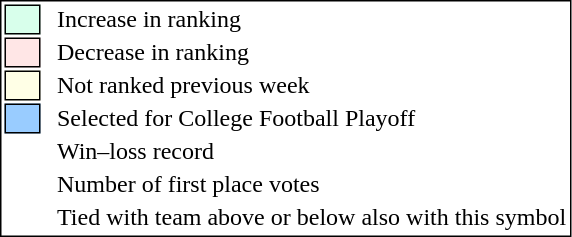<table style="border:1px solid black;">
<tr>
<td style="background:#D8FFEB; width:20px; border:1px solid black;"></td>
<td> </td>
<td>Increase in ranking</td>
</tr>
<tr>
<td style="background:#FFE6E6; width:20px; border:1px solid black;"></td>
<td> </td>
<td>Decrease in ranking</td>
</tr>
<tr>
<td style="background:#FFFFE6; width:20px; border:1px solid black;"></td>
<td> </td>
<td>Not ranked previous week</td>
</tr>
<tr>
<td style="background:#9cf; width:20px; border:1px solid black;"></td>
<td> </td>
<td>Selected for College Football Playoff</td>
</tr>
<tr>
<td></td>
<td> </td>
<td>Win–loss record</td>
</tr>
<tr>
<td></td>
<td> </td>
<td>Number of first place votes</td>
</tr>
<tr>
<td></td>
<td></td>
<td>Tied with team above or below also with this symbol</td>
</tr>
</table>
